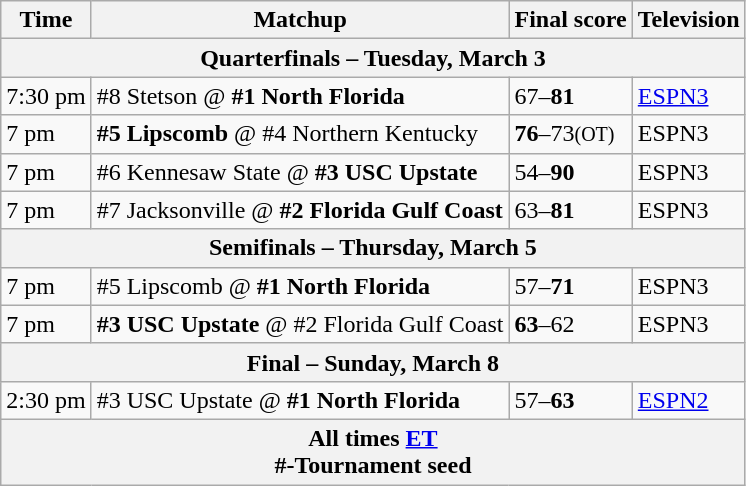<table class="wikitable">
<tr>
<th>Time</th>
<th>Matchup</th>
<th>Final score</th>
<th>Television</th>
</tr>
<tr>
<th colspan=4>Quarterfinals – Tuesday, March 3</th>
</tr>
<tr>
<td>7:30 pm</td>
<td>#8 Stetson @ <strong>#1 North Florida</strong></td>
<td>67–<strong>81</strong></td>
<td><a href='#'>ESPN3</a></td>
</tr>
<tr>
<td>7 pm</td>
<td><strong>#5 Lipscomb</strong> @ #4 Northern Kentucky</td>
<td><strong>76</strong>–73<small>(OT)</small></td>
<td>ESPN3</td>
</tr>
<tr>
<td>7 pm</td>
<td>#6 Kennesaw State @ <strong>#3 USC Upstate</strong></td>
<td>54–<strong>90</strong></td>
<td>ESPN3</td>
</tr>
<tr>
<td>7 pm</td>
<td>#7 Jacksonville @ <strong>#2 Florida Gulf Coast</strong></td>
<td>63–<strong>81</strong></td>
<td>ESPN3</td>
</tr>
<tr>
<th colspan=4>Semifinals – Thursday, March 5</th>
</tr>
<tr>
<td>7 pm</td>
<td>#5 Lipscomb @ <strong>#1 North Florida</strong></td>
<td>57–<strong>71</strong></td>
<td>ESPN3</td>
</tr>
<tr>
<td>7 pm</td>
<td><strong>#3 USC Upstate</strong> @ #2 Florida Gulf Coast</td>
<td><strong>63</strong>–62</td>
<td>ESPN3</td>
</tr>
<tr>
<th colspan=4>Final – Sunday, March 8</th>
</tr>
<tr>
<td>2:30 pm</td>
<td>#3 USC Upstate @ <strong>#1 North Florida</strong></td>
<td>57–<strong>63</strong></td>
<td><a href='#'>ESPN2</a></td>
</tr>
<tr>
<th colspan=4>All times <a href='#'>ET</a><br>#-Tournament seed</th>
</tr>
</table>
